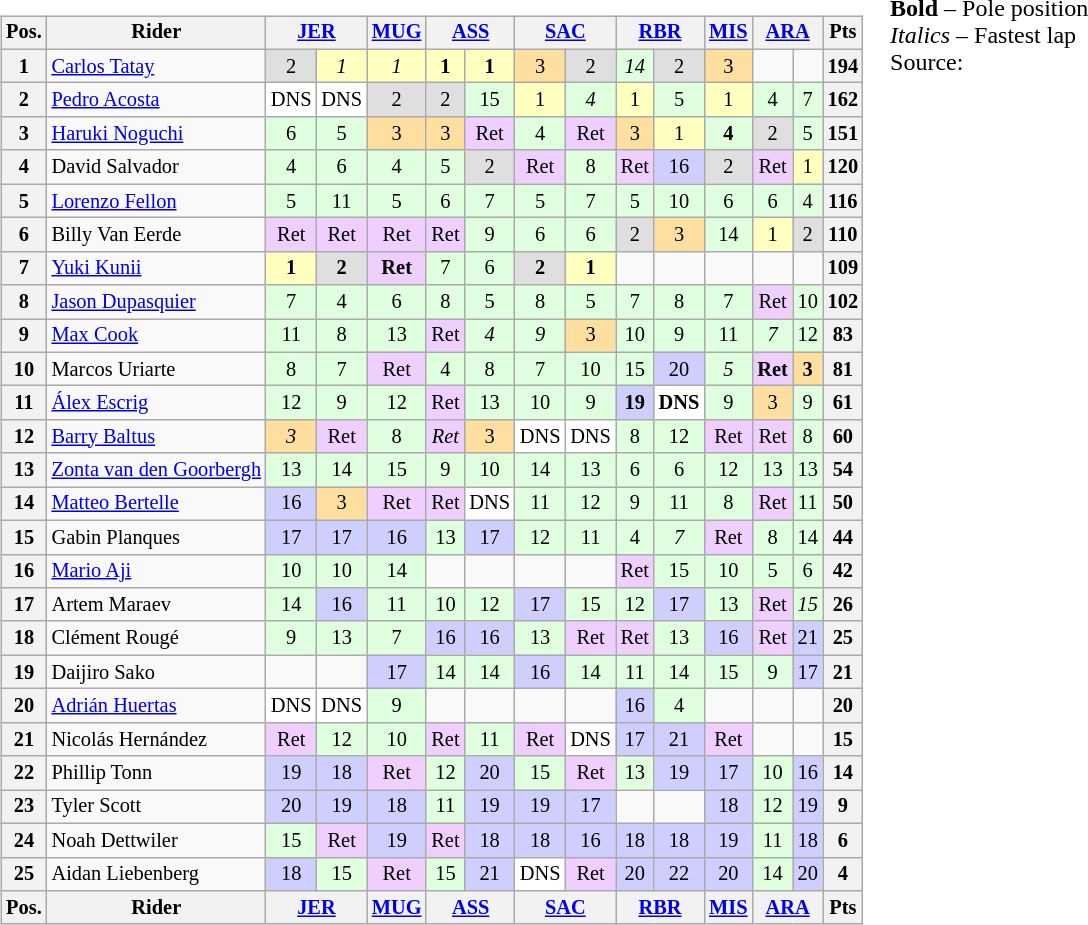<table>
<tr>
<td><br><table class="wikitable" style="font-size:85%; text-align:center">
<tr valign="top">
<th valign="middle">Pos.</th>
<th valign="middle">Rider</th>
<th colspan=2><a href='#'>JER</a><br></th>
<th><a href='#'>MUG</a><br></th>
<th colspan=2><a href='#'>ASS</a><br></th>
<th colspan=2><a href='#'>SAC</a><br></th>
<th colspan=2><a href='#'>RBR</a><br></th>
<th><a href='#'>MIS</a><br></th>
<th colspan=2><a href='#'>ARA</a><br></th>
<th valign="middle">Pts</th>
</tr>
<tr>
<th>1</th>
<td align=left> <a href='#'>Carlos Tatay</a></td>
<td style="background:#dfdfdf;">2</td>
<td style="background:#ffffbf;"><em>1</em></td>
<td style="background:#ffffbf;"><em>1</em></td>
<td style="background:#ffffbf;"><strong>1</strong></td>
<td style="background:#ffffbf;"><strong>1</strong></td>
<td style="background:#ffdf9f;">3</td>
<td style="background:#dfdfdf;">2</td>
<td style="background:#dfffdf;"><em>14</em></td>
<td style="background:#dfdfdf;">2</td>
<td style="background:#ffdf9f;">3</td>
<td></td>
<td></td>
<th>194</th>
</tr>
<tr>
<th>2</th>
<td align=left> <a href='#'>Pedro Acosta</a></td>
<td style="background:#ffffff;">DNS</td>
<td style="background:#ffffff;">DNS</td>
<td style="background:#dfdfdf;">2</td>
<td style="background:#dfdfdf;">2</td>
<td style="background:#dfffdf;">15</td>
<td style="background:#ffffbf;">1</td>
<td style="background:#dfffdf;"><em>4</em></td>
<td style="background:#ffffbf;">1</td>
<td style="background:#dfffdf;">5</td>
<td style="background:#ffffbf;">1</td>
<td style="background:#dfffdf;">4</td>
<td style="background:#dfffdf;">7</td>
<th>162</th>
</tr>
<tr>
<th>3</th>
<td align=left> <a href='#'>Haruki Noguchi</a></td>
<td style="background:#dfffdf;">6</td>
<td style="background:#dfffdf;">5</td>
<td style="background:#ffdf9f;">3</td>
<td style="background:#ffdf9f;">3</td>
<td style="background:#efcfff;">Ret</td>
<td style="background:#dfffdf;">4</td>
<td style="background:#efcfff;">Ret</td>
<td style="background:#ffdf9f;">3</td>
<td style="background:#ffffbf;">1</td>
<td style="background:#dfffdf;"><strong>4</strong></td>
<td style="background:#dfdfdf;">2</td>
<td style="background:#dfffdf;">5</td>
<th>151</th>
</tr>
<tr>
<th>4</th>
<td align=left> David Salvador</td>
<td style="background:#dfffdf;">4</td>
<td style="background:#dfffdf;">6</td>
<td style="background:#dfffdf;">4</td>
<td style="background:#dfffdf;">5</td>
<td style="background:#dfdfdf;">2</td>
<td style="background:#efcfff;">Ret</td>
<td style="background:#dfffdf;">8</td>
<td style="background:#efcfff;">Ret</td>
<td style="background:#cfcfff;">16</td>
<td style="background:#dfdfdf;">2</td>
<td style="background:#efcfff;">Ret</td>
<td style="background:#ffffbf;">1</td>
<th>120</th>
</tr>
<tr>
<th>5</th>
<td align=left> <a href='#'>Lorenzo Fellon</a></td>
<td style="background:#dfffdf;">5</td>
<td style="background:#dfffdf;">11</td>
<td style="background:#dfffdf;">5</td>
<td style="background:#dfffdf;">6</td>
<td style="background:#dfffdf;">7</td>
<td style="background:#dfffdf;">5</td>
<td style="background:#dfffdf;">7</td>
<td style="background:#dfffdf;">5</td>
<td style="background:#dfffdf;">10</td>
<td style="background:#dfffdf;">6</td>
<td style="background:#dfffdf;">6</td>
<td style="background:#dfffdf;">4</td>
<th>116</th>
</tr>
<tr>
<th>6</th>
<td align=left> Billy Van Eerde</td>
<td style="background:#efcfff;">Ret</td>
<td style="background:#efcfff;">Ret</td>
<td style="background:#efcfff;">Ret</td>
<td style="background:#efcfff;">Ret</td>
<td style="background:#dfffdf;">9</td>
<td style="background:#dfffdf;">6</td>
<td style="background:#dfffdf;">6</td>
<td style="background:#dfdfdf;">2</td>
<td style="background:#ffdf9f;">3</td>
<td style="background:#dfffdf;">14</td>
<td style="background:#ffffbf;">1</td>
<td style="background:#dfdfdf;">2</td>
<th>110</th>
</tr>
<tr>
<th>7</th>
<td align=left> <a href='#'>Yuki Kunii</a></td>
<td style="background:#ffffbf;"><strong>1</strong></td>
<td style="background:#dfdfdf;"><strong>2</strong></td>
<td style="background:#efcfff;"><strong>Ret</strong></td>
<td style="background:#dfffdf;">7</td>
<td style="background:#dfffdf;">6</td>
<td style="background:#dfdfdf;"><strong>2</strong></td>
<td style="background:#ffffbf;"><strong>1</strong></td>
<td></td>
<td></td>
<td></td>
<td></td>
<td></td>
<th>109</th>
</tr>
<tr>
<th>8</th>
<td align=left> <a href='#'>Jason Dupasquier</a></td>
<td style="background:#dfffdf;">7</td>
<td style="background:#dfffdf;">4</td>
<td style="background:#dfffdf;">6</td>
<td style="background:#dfffdf;">8</td>
<td style="background:#dfffdf;">5</td>
<td style="background:#dfffdf;">8</td>
<td style="background:#dfffdf;">5</td>
<td style="background:#dfffdf;">7</td>
<td style="background:#dfffdf;">8</td>
<td style="background:#dfffdf;">7</td>
<td style="background:#efcfff;">Ret</td>
<td style="background:#dfffdf;">10</td>
<th>102</th>
</tr>
<tr>
<th>9</th>
<td align=left> <a href='#'>Max Cook</a></td>
<td style="background:#dfffdf;">11</td>
<td style="background:#dfffdf;">8</td>
<td style="background:#dfffdf;">13</td>
<td style="background:#efcfff;">Ret</td>
<td style="background:#dfffdf;"><em>4</em></td>
<td style="background:#dfffdf;"><em>9</em></td>
<td style="background:#ffdf9f;">3</td>
<td style="background:#dfffdf;">10</td>
<td style="background:#dfffdf;">9</td>
<td style="background:#dfffdf;">11</td>
<td style="background:#dfffdf;"><em>7</em></td>
<td style="background:#dfffdf;">12</td>
<th>83</th>
</tr>
<tr>
<th>10</th>
<td align=left> Marcos Uriarte</td>
<td style="background:#dfffdf;">8</td>
<td style="background:#dfffdf;">7</td>
<td style="background:#efcfff;">Ret</td>
<td style="background:#dfffdf;">4</td>
<td style="background:#dfffdf;">8</td>
<td style="background:#dfffdf;">7</td>
<td style="background:#dfffdf;">10</td>
<td style="background:#dfffdf;">15</td>
<td style="background:#cfcfff;">20</td>
<td style="background:#dfffdf;"><em>5</em></td>
<td style="background:#efcfff;"><strong>Ret</strong></td>
<td style="background:#ffdf9f;"><strong>3</strong></td>
<th>81</th>
</tr>
<tr>
<th>11</th>
<td align=left> <a href='#'>Álex Escrig</a></td>
<td style="background:#dfffdf;">12</td>
<td style="background:#dfffdf;">9</td>
<td style="background:#dfffdf;">12</td>
<td style="background:#efcfff;">Ret</td>
<td style="background:#dfffdf;">13</td>
<td style="background:#dfffdf;">10</td>
<td style="background:#dfffdf;">9</td>
<td style="background:#cfcfff;"><strong>19</strong></td>
<td style="background:#ffffff;"><strong>DNS</strong></td>
<td style="background:#dfffdf;">9</td>
<td style="background:#ffdf9f;">3</td>
<td style="background:#dfffdf;">9</td>
<th>61</th>
</tr>
<tr>
<th>12</th>
<td align=left> <a href='#'>Barry Baltus</a></td>
<td style="background:#ffdf9f;"><em>3</em></td>
<td style="background:#efcfff;">Ret</td>
<td style="background:#dfffdf;">8</td>
<td style="background:#efcfff;"><em>Ret</em></td>
<td style="background:#ffdf9f;">3</td>
<td style="background:#ffffff;">DNS</td>
<td style="background:#ffffff;">DNS</td>
<td style="background:#dfffdf;">8</td>
<td style="background:#dfffdf;">12</td>
<td style="background:#efcfff;">Ret</td>
<td style="background:#efcfff;">Ret</td>
<td style="background:#dfffdf;">8</td>
<th>60</th>
</tr>
<tr>
<th>13</th>
<td align=left nowrap> <a href='#'>Zonta van den Goorbergh</a></td>
<td style="background:#dfffdf;">13</td>
<td style="background:#dfffdf;">14</td>
<td style="background:#dfffdf;">15</td>
<td style="background:#dfffdf;">9</td>
<td style="background:#dfffdf;">10</td>
<td style="background:#dfffdf;">14</td>
<td style="background:#dfffdf;">13</td>
<td style="background:#dfffdf;">6</td>
<td style="background:#dfffdf;">6</td>
<td style="background:#dfffdf;">12</td>
<td style="background:#dfffdf;">13</td>
<td style="background:#dfffdf;">13</td>
<th>54</th>
</tr>
<tr>
<th>14</th>
<td align=left> <a href='#'>Matteo Bertelle</a></td>
<td style="background:#cfcfff;">16</td>
<td style="background:#ffdf9f;">3</td>
<td style="background:#efcfff;">Ret</td>
<td style="background:#efcfff;">Ret</td>
<td style="background:#ffffff;">DNS</td>
<td style="background:#dfffdf;">11</td>
<td style="background:#dfffdf;">12</td>
<td style="background:#dfffdf;">9</td>
<td style="background:#dfffdf;">11</td>
<td style="background:#dfffdf;">8</td>
<td style="background:#efcfff;">Ret</td>
<td style="background:#dfffdf;">11</td>
<th>50</th>
</tr>
<tr>
<th>15</th>
<td align=left> Gabin Planques</td>
<td style="background:#cfcfff;">17</td>
<td style="background:#cfcfff;">17</td>
<td style="background:#cfcfff;">16</td>
<td style="background:#dfffdf;">13</td>
<td style="background:#cfcfff;">17</td>
<td style="background:#dfffdf;">12</td>
<td style="background:#dfffdf;">11</td>
<td style="background:#dfffdf;">4</td>
<td style="background:#dfffdf;"><em>7</em></td>
<td style="background:#efcfff;">Ret</td>
<td style="background:#dfffdf;">8</td>
<td style="background:#dfffdf;">14</td>
<th>44</th>
</tr>
<tr>
<th>16</th>
<td align=left> <a href='#'>Mario Aji</a></td>
<td style="background:#dfffdf;">10</td>
<td style="background:#dfffdf;">10</td>
<td style="background:#dfffdf;">14</td>
<td></td>
<td></td>
<td></td>
<td></td>
<td style="background:#efcfff;">Ret</td>
<td style="background:#dfffdf;">15</td>
<td style="background:#dfffdf;">10</td>
<td style="background:#dfffdf;">5</td>
<td style="background:#dfffdf;">6</td>
<th>42</th>
</tr>
<tr>
<th>17</th>
<td align=left> Artem Maraev</td>
<td style="background:#dfffdf;">14</td>
<td style="background:#cfcfff;">16</td>
<td style="background:#dfffdf;">11</td>
<td style="background:#dfffdf;">10</td>
<td style="background:#dfffdf;">12</td>
<td style="background:#cfcfff;">17</td>
<td style="background:#dfffdf;">15</td>
<td style="background:#dfffdf;">12</td>
<td style="background:#cfcfff;">17</td>
<td style="background:#dfffdf;">13</td>
<td style="background:#efcfff;">Ret</td>
<td style="background:#dfffdf;"><em>15</em></td>
<th>26</th>
</tr>
<tr>
<th>18</th>
<td align=left> Clément Rougé</td>
<td style="background:#dfffdf;">9</td>
<td style="background:#dfffdf;">13</td>
<td style="background:#dfffdf;">7</td>
<td style="background:#cfcfff;">16</td>
<td style="background:#cfcfff;">16</td>
<td style="background:#dfffdf;">13</td>
<td style="background:#efcfff;">Ret</td>
<td style="background:#efcfff;">Ret</td>
<td style="background:#dfffdf;">13</td>
<td style="background:#cfcfff;">16</td>
<td style="background:#efcfff;">Ret</td>
<td style="background:#cfcfff;">21</td>
<th>25</th>
</tr>
<tr>
<th>19</th>
<td align=left> Daijiro Sako</td>
<td></td>
<td></td>
<td style="background:#cfcfff;">17</td>
<td style="background:#dfffdf;">14</td>
<td style="background:#dfffdf;">14</td>
<td style="background:#cfcfff;">16</td>
<td style="background:#dfffdf;">14</td>
<td style="background:#dfffdf;">11</td>
<td style="background:#dfffdf;">14</td>
<td style="background:#dfffdf;">15</td>
<td style="background:#dfffdf;">9</td>
<td style="background:#cfcfff;">17</td>
<th>21</th>
</tr>
<tr>
<th>20</th>
<td align=left> <a href='#'>Adrián Huertas</a></td>
<td style="background:#ffffff;">DNS</td>
<td style="background:#ffffff;">DNS</td>
<td style="background:#dfffdf;">9</td>
<td></td>
<td></td>
<td></td>
<td></td>
<td style="background:#cfcfff;">16</td>
<td style="background:#dfffdf;">4</td>
<td></td>
<td></td>
<td></td>
<th>20</th>
</tr>
<tr>
<th>21</th>
<td align=left> Nicolás Hernández</td>
<td style="background:#efcfff;">Ret</td>
<td style="background:#dfffdf;">12</td>
<td style="background:#dfffdf;">10</td>
<td style="background:#efcfff;">Ret</td>
<td style="background:#dfffdf;">11</td>
<td style="background:#efcfff;">Ret</td>
<td style="background:#ffffff;">DNS</td>
<td style="background:#cfcfff;">17</td>
<td style="background:#cfcfff;">21</td>
<td style="background:#efcfff;">Ret</td>
<td></td>
<td></td>
<th>15</th>
</tr>
<tr>
<th>22</th>
<td align=left> Phillip Tonn</td>
<td style="background:#cfcfff;">19</td>
<td style="background:#cfcfff;">18</td>
<td style="background:#efcfff;">Ret</td>
<td style="background:#dfffdf;">12</td>
<td style="background:#cfcfff;">20</td>
<td style="background:#dfffdf;">15</td>
<td style="background:#efcfff;">Ret</td>
<td style="background:#dfffdf;">13</td>
<td style="background:#cfcfff;">19</td>
<td style="background:#cfcfff;">17</td>
<td style="background:#dfffdf;">10</td>
<td style="background:#cfcfff;">16</td>
<th>14</th>
</tr>
<tr>
<th>23</th>
<td align=left> Tyler Scott</td>
<td style="background:#cfcfff;">20</td>
<td style="background:#cfcfff;">19</td>
<td style="background:#cfcfff;">18</td>
<td style="background:#dfffdf;">11</td>
<td style="background:#cfcfff;">19</td>
<td style="background:#cfcfff;">19</td>
<td style="background:#cfcfff;">17</td>
<td></td>
<td></td>
<td style="background:#cfcfff;">18</td>
<td style="background:#dfffdf;">12</td>
<td style="background:#cfcfff;">19</td>
<th>9</th>
</tr>
<tr>
<th>24</th>
<td align=left> Noah Dettwiler</td>
<td style="background:#dfffdf;">15</td>
<td style="background:#efcfff;">Ret</td>
<td style="background:#cfcfff;">19</td>
<td style="background:#efcfff;">Ret</td>
<td style="background:#cfcfff;">18</td>
<td style="background:#cfcfff;">18</td>
<td style="background:#cfcfff;">16</td>
<td style="background:#cfcfff;">18</td>
<td style="background:#cfcfff;">18</td>
<td style="background:#cfcfff;">19</td>
<td style="background:#dfffdf;">11</td>
<td style="background:#cfcfff;">18</td>
<th>6</th>
</tr>
<tr>
<th>25</th>
<td align=left> Aidan Liebenberg</td>
<td style="background:#cfcfff;">18</td>
<td style="background:#dfffdf;">15</td>
<td style="background:#efcfff;">Ret</td>
<td style="background:#dfffdf;">15</td>
<td style="background:#cfcfff;">21</td>
<td style="background:#ffffff;">DNS</td>
<td style="background:#efcfff;">Ret</td>
<td style="background:#cfcfff;">20</td>
<td style="background:#cfcfff;">22</td>
<td style="background:#cfcfff;">20</td>
<td style="background:#dfffdf;">14</td>
<td style="background:#cfcfff;">20</td>
<th>4</th>
</tr>
<tr>
<th valign="middle">Pos.</th>
<th valign="middle">Rider</th>
<th colspan=2><a href='#'>JER</a><br></th>
<th><a href='#'>MUG</a><br></th>
<th colspan=2><a href='#'>ASS</a><br></th>
<th colspan=2><a href='#'>SAC</a><br></th>
<th colspan=2><a href='#'>RBR</a><br></th>
<th><a href='#'>MIS</a><br></th>
<th colspan=2><a href='#'>ARA</a><br></th>
<th valign="middle">Pts</th>
</tr>
</table>
</td>
<td valign="top"><br>
<span><strong>Bold</strong> – Pole position<br><em>Italics</em> – Fastest lap<br>Source: </span></td>
</tr>
</table>
